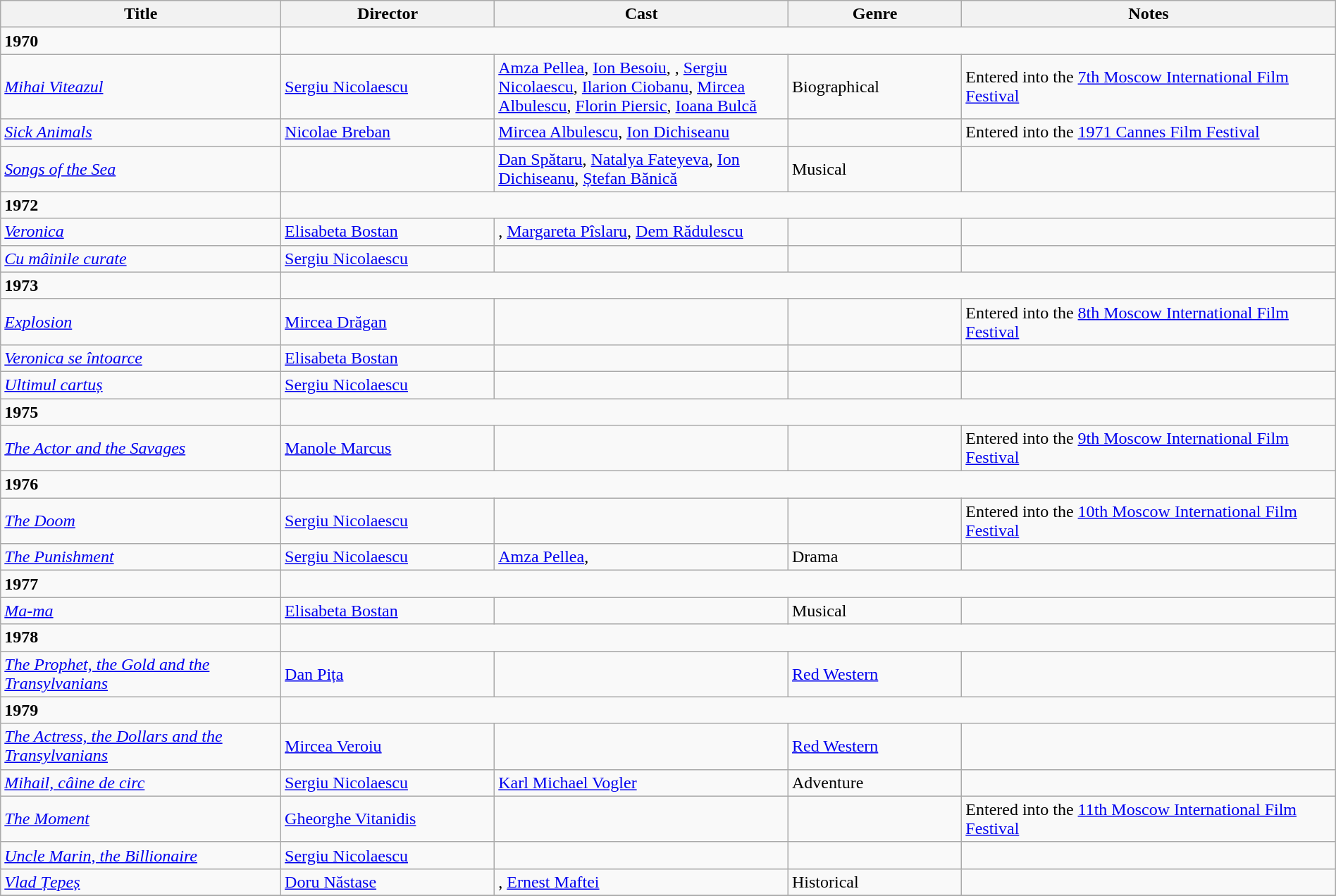<table class="wikitable" width= "100%">
<tr>
<th width=21%>Title</th>
<th width=16%>Director</th>
<th width=22%>Cast</th>
<th width=13%>Genre</th>
<th width=28%>Notes</th>
</tr>
<tr>
<td><strong>1970</strong></td>
</tr>
<tr>
<td><em><a href='#'>Mihai Viteazul</a></em></td>
<td><a href='#'>Sergiu Nicolaescu</a></td>
<td><a href='#'>Amza Pellea</a>, <a href='#'>Ion Besoiu</a>, , <a href='#'>Sergiu Nicolaescu</a>, <a href='#'>Ilarion Ciobanu</a>, <a href='#'>Mircea Albulescu</a>, <a href='#'>Florin Piersic</a>, <a href='#'>Ioana Bulcă</a></td>
<td>Biographical</td>
<td>Entered into the <a href='#'>7th Moscow International Film Festival</a></td>
</tr>
<tr>
<td><em><a href='#'>Sick Animals</a></em></td>
<td><a href='#'>Nicolae Breban</a></td>
<td><a href='#'>Mircea Albulescu</a>, <a href='#'>Ion Dichiseanu</a></td>
<td></td>
<td>Entered into the <a href='#'>1971 Cannes Film Festival</a></td>
</tr>
<tr>
<td><em><a href='#'>Songs of the Sea</a></em></td>
<td></td>
<td><a href='#'>Dan Spătaru</a>, <a href='#'>Natalya Fateyeva</a>, <a href='#'>Ion Dichiseanu</a>, <a href='#'>Ștefan Bănică</a></td>
<td>Musical</td>
<td></td>
</tr>
<tr>
<td><strong>1972</strong></td>
</tr>
<tr>
<td><em><a href='#'>Veronica</a></em></td>
<td><a href='#'>Elisabeta Bostan</a></td>
<td>, <a href='#'>Margareta Pîslaru</a>, <a href='#'>Dem Rădulescu</a></td>
<td></td>
<td></td>
</tr>
<tr>
<td><em><a href='#'>Cu mâinile curate</a></em></td>
<td><a href='#'>Sergiu Nicolaescu</a></td>
<td></td>
<td></td>
<td></td>
</tr>
<tr>
<td><strong>1973</strong></td>
</tr>
<tr>
<td><em><a href='#'>Explosion</a></em></td>
<td><a href='#'>Mircea Drăgan</a></td>
<td></td>
<td></td>
<td>Entered into the <a href='#'>8th Moscow International Film Festival</a></td>
</tr>
<tr>
<td><em><a href='#'>Veronica se întoarce</a></em></td>
<td><a href='#'>Elisabeta Bostan</a></td>
<td></td>
<td></td>
<td></td>
</tr>
<tr>
<td><em><a href='#'>Ultimul cartuș</a></em></td>
<td><a href='#'>Sergiu Nicolaescu</a></td>
<td></td>
<td></td>
<td></td>
</tr>
<tr>
<td><strong>1975</strong></td>
</tr>
<tr>
<td><em><a href='#'>The Actor and the Savages</a></em></td>
<td><a href='#'>Manole Marcus</a></td>
<td></td>
<td></td>
<td>Entered into the <a href='#'>9th Moscow International Film Festival</a></td>
</tr>
<tr>
<td><strong>1976</strong></td>
</tr>
<tr>
<td><em><a href='#'>The Doom</a></em></td>
<td><a href='#'>Sergiu Nicolaescu</a></td>
<td></td>
<td></td>
<td>Entered into the <a href='#'>10th Moscow International Film Festival</a></td>
</tr>
<tr>
<td><em><a href='#'>The Punishment</a></em></td>
<td><a href='#'>Sergiu Nicolaescu</a></td>
<td><a href='#'>Amza Pellea</a>, </td>
<td>Drama</td>
<td></td>
</tr>
<tr>
<td><strong>1977</strong></td>
</tr>
<tr>
<td><em><a href='#'>Ma-ma</a></em></td>
<td><a href='#'>Elisabeta Bostan</a></td>
<td></td>
<td>Musical</td>
<td></td>
</tr>
<tr>
<td><strong>1978</strong></td>
</tr>
<tr>
<td><em><a href='#'>The Prophet, the Gold and the Transylvanians</a></em></td>
<td><a href='#'>Dan Pița</a></td>
<td></td>
<td><a href='#'>Red Western</a></td>
<td></td>
</tr>
<tr>
<td><strong>1979</strong></td>
</tr>
<tr>
<td><em><a href='#'>The Actress, the Dollars and the Transylvanians</a></em></td>
<td><a href='#'>Mircea Veroiu</a></td>
<td></td>
<td><a href='#'>Red Western</a></td>
<td></td>
</tr>
<tr>
<td><em><a href='#'>Mihail, câine de circ</a></em></td>
<td><a href='#'>Sergiu Nicolaescu</a></td>
<td><a href='#'>Karl Michael Vogler</a></td>
<td>Adventure</td>
<td></td>
</tr>
<tr>
<td><em><a href='#'>The Moment</a></em></td>
<td><a href='#'>Gheorghe Vitanidis</a></td>
<td></td>
<td></td>
<td>Entered into the <a href='#'>11th Moscow International Film Festival</a></td>
</tr>
<tr>
<td><em><a href='#'>Uncle Marin, the Billionaire</a></em></td>
<td><a href='#'>Sergiu Nicolaescu</a></td>
<td></td>
<td></td>
<td></td>
</tr>
<tr>
<td><em><a href='#'>Vlad Țepeș</a></em></td>
<td><a href='#'>Doru Năstase</a></td>
<td>, <a href='#'>Ernest Maftei</a></td>
<td>Historical</td>
<td></td>
</tr>
<tr>
</tr>
</table>
